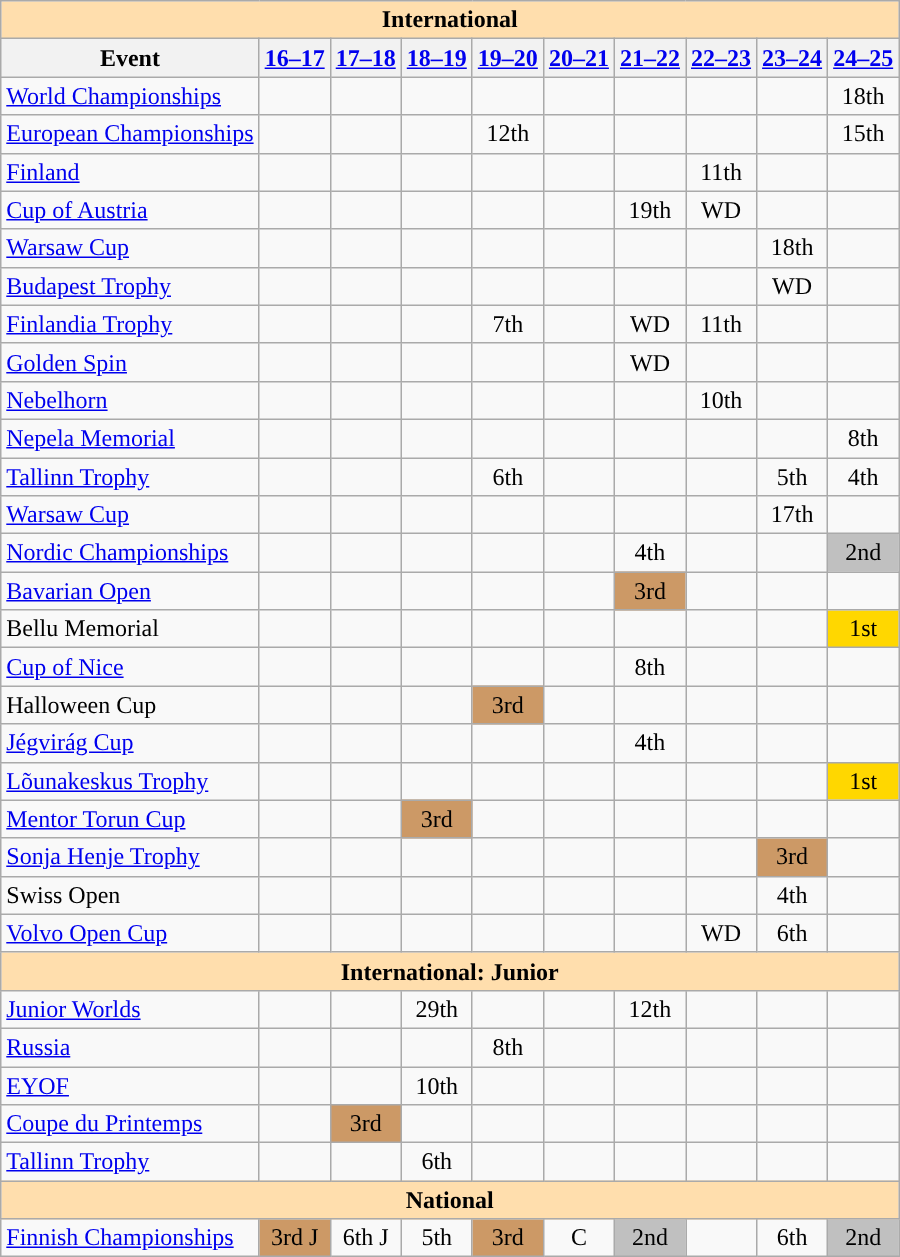<table class="wikitable" style="text-align:center">
<tr>
<th colspan="10" style="background-color:#ffdead;" align="center">International</th>
</tr>
<tr>
<th>Event</th>
<th><a href='#'>16–17</a></th>
<th><a href='#'>17–18</a></th>
<th><a href='#'>18–19</a></th>
<th><a href='#'>19–20</a></th>
<th><a href='#'>20–21</a></th>
<th><a href='#'>21–22</a></th>
<th><a href='#'>22–23</a></th>
<th><a href='#'>23–24</a></th>
<th><a href='#'>24–25</a></th>
</tr>
<tr>
<td align=left><a href='#'>World Championships</a></td>
<td></td>
<td></td>
<td></td>
<td></td>
<td></td>
<td></td>
<td></td>
<td></td>
<td>18th</td>
</tr>
<tr>
<td align=left><a href='#'>European Championships</a></td>
<td></td>
<td></td>
<td></td>
<td>12th</td>
<td></td>
<td></td>
<td></td>
<td></td>
<td>15th</td>
</tr>
<tr>
<td align=left> <a href='#'>Finland</a></td>
<td></td>
<td></td>
<td></td>
<td></td>
<td></td>
<td></td>
<td>11th</td>
<td></td>
<td></td>
</tr>
<tr>
<td align=left> <a href='#'>Cup of Austria</a></td>
<td></td>
<td></td>
<td></td>
<td></td>
<td></td>
<td>19th</td>
<td>WD</td>
<td></td>
<td></td>
</tr>
<tr>
<td align=left> <a href='#'>Warsaw Cup</a></td>
<td></td>
<td></td>
<td></td>
<td></td>
<td></td>
<td></td>
<td></td>
<td>18th</td>
<td></td>
</tr>
<tr>
<td align=left> <a href='#'>Budapest Trophy</a></td>
<td></td>
<td></td>
<td></td>
<td></td>
<td></td>
<td></td>
<td></td>
<td>WD</td>
<td></td>
</tr>
<tr>
<td align=left> <a href='#'>Finlandia Trophy</a></td>
<td></td>
<td></td>
<td></td>
<td>7th</td>
<td></td>
<td>WD</td>
<td>11th</td>
<td></td>
<td></td>
</tr>
<tr>
<td align=left> <a href='#'>Golden Spin</a></td>
<td></td>
<td></td>
<td></td>
<td></td>
<td></td>
<td>WD</td>
<td></td>
<td></td>
<td></td>
</tr>
<tr>
<td align=left> <a href='#'>Nebelhorn</a></td>
<td></td>
<td></td>
<td></td>
<td></td>
<td></td>
<td></td>
<td>10th</td>
<td></td>
<td></td>
</tr>
<tr>
<td align=left> <a href='#'>Nepela Memorial</a></td>
<td></td>
<td></td>
<td></td>
<td></td>
<td></td>
<td></td>
<td></td>
<td></td>
<td>8th</td>
</tr>
<tr>
<td align="left"> <a href='#'>Tallinn Trophy</a></td>
<td></td>
<td></td>
<td></td>
<td>6th</td>
<td></td>
<td></td>
<td></td>
<td>5th</td>
<td>4th</td>
</tr>
<tr>
<td align="left"> <a href='#'>Warsaw Cup</a></td>
<td></td>
<td></td>
<td></td>
<td></td>
<td></td>
<td></td>
<td></td>
<td>17th</td>
<td></td>
</tr>
<tr>
<td align="left"><a href='#'>Nordic Championships</a></td>
<td></td>
<td></td>
<td></td>
<td></td>
<td></td>
<td>4th</td>
<td></td>
<td></td>
<td bgcolor="silver">2nd</td>
</tr>
<tr>
<td align="left"><a href='#'>Bavarian Open</a></td>
<td></td>
<td></td>
<td></td>
<td></td>
<td></td>
<td bgcolor="cc9966">3rd</td>
<td></td>
<td></td>
<td></td>
</tr>
<tr>
<td align="left">Bellu Memorial</td>
<td></td>
<td></td>
<td></td>
<td></td>
<td></td>
<td></td>
<td></td>
<td></td>
<td bgcolor=gold>1st</td>
</tr>
<tr>
<td align="left"><a href='#'>Cup of Nice</a></td>
<td></td>
<td></td>
<td></td>
<td></td>
<td></td>
<td>8th</td>
<td></td>
<td></td>
<td></td>
</tr>
<tr>
<td align="left">Halloween Cup</td>
<td></td>
<td></td>
<td></td>
<td bgcolor="cc9966">3rd</td>
<td></td>
<td></td>
<td></td>
<td></td>
<td></td>
</tr>
<tr>
<td align="left"><a href='#'>Jégvirág Cup</a></td>
<td></td>
<td></td>
<td></td>
<td></td>
<td></td>
<td>4th</td>
<td></td>
<td></td>
<td></td>
</tr>
<tr>
<td align=left><a href='#'>Lõunakeskus Trophy</a></td>
<td></td>
<td></td>
<td></td>
<td></td>
<td></td>
<td></td>
<td></td>
<td></td>
<td bgcolor=gold>1st</td>
</tr>
<tr>
<td align="left"><a href='#'>Mentor Torun Cup</a></td>
<td></td>
<td></td>
<td bgcolor="cc9966">3rd</td>
<td></td>
<td></td>
<td></td>
<td></td>
<td></td>
<td></td>
</tr>
<tr>
<td align="left"><a href='#'>Sonja Henje Trophy</a></td>
<td></td>
<td></td>
<td></td>
<td></td>
<td></td>
<td></td>
<td></td>
<td bgcolor="cc9966">3rd</td>
<td></td>
</tr>
<tr>
<td align="left">Swiss Open</td>
<td></td>
<td></td>
<td></td>
<td></td>
<td></td>
<td></td>
<td></td>
<td>4th</td>
<td></td>
</tr>
<tr>
<td align="left"><a href='#'>Volvo Open Cup</a></td>
<td></td>
<td></td>
<td></td>
<td></td>
<td></td>
<td></td>
<td>WD</td>
<td>6th</td>
<td></td>
</tr>
<tr>
<th colspan="10" style="background-color: #ffdead; " align="center">International: Junior</th>
</tr>
<tr>
<td align="left"><a href='#'>Junior Worlds</a></td>
<td></td>
<td></td>
<td>29th</td>
<td></td>
<td></td>
<td>12th</td>
<td></td>
<td></td>
<td></td>
</tr>
<tr>
<td align="left"> <a href='#'>Russia</a></td>
<td></td>
<td></td>
<td></td>
<td>8th</td>
<td></td>
<td></td>
<td></td>
<td></td>
<td></td>
</tr>
<tr>
<td align="left"><a href='#'>EYOF</a></td>
<td></td>
<td></td>
<td>10th</td>
<td></td>
<td></td>
<td></td>
<td></td>
<td></td>
<td></td>
</tr>
<tr>
<td align="left"><a href='#'>Coupe du Printemps</a></td>
<td></td>
<td bgcolor="cc9966">3rd</td>
<td></td>
<td></td>
<td></td>
<td></td>
<td></td>
<td></td>
<td></td>
</tr>
<tr>
<td align="left"><a href='#'>Tallinn Trophy</a></td>
<td></td>
<td></td>
<td>6th</td>
<td></td>
<td></td>
<td></td>
<td></td>
<td></td>
<td></td>
</tr>
<tr>
<th colspan="10" style="background-color:#ffdead;" align="center">National</th>
</tr>
<tr>
<td align="left"><a href='#'>Finnish Championships</a></td>
<td bgcolor="cc9966">3rd J</td>
<td>6th J</td>
<td>5th</td>
<td bgcolor="cc9966">3rd</td>
<td>C</td>
<td bgcolor="silver">2nd</td>
<td></td>
<td>6th</td>
<td bgcolor="silver">2nd</td>
</tr>
</table>
